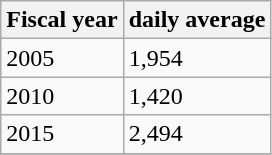<table class="wikitable">
<tr>
<th>Fiscal year</th>
<th>daily average</th>
</tr>
<tr>
<td>2005</td>
<td>1,954</td>
</tr>
<tr>
<td>2010</td>
<td>1,420</td>
</tr>
<tr>
<td>2015</td>
<td>2,494</td>
</tr>
<tr>
</tr>
</table>
